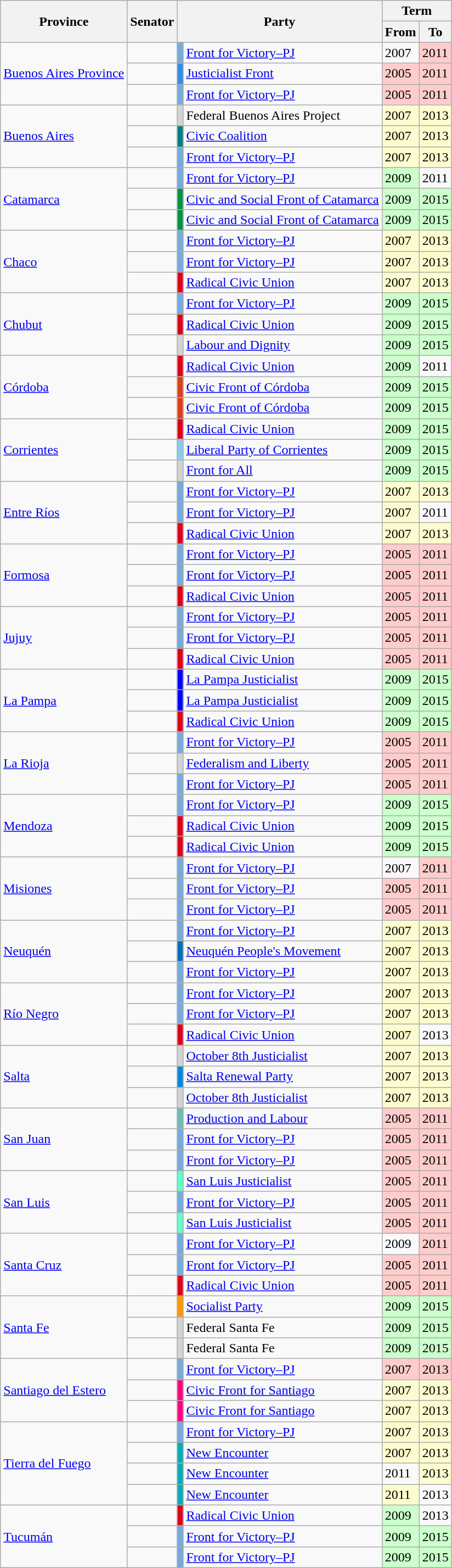<table class="sortable wikitable">
<tr>
<th rowspan=2>Province</th>
<th rowspan=2>Senator</th>
<th colspan=2 rowspan=2>Party</th>
<th colspan=2>Term</th>
</tr>
<tr>
<th>From</th>
<th>To</th>
</tr>
<tr>
<td rowspan=3><a href='#'>Buenos Aires Province</a></td>
<td></td>
<td bgcolor=#75AADB></td>
<td><a href='#'>Front for Victory–PJ</a></td>
<td>2007</td>
<td bgcolor=#fcc>2011</td>
</tr>
<tr>
<td></td>
<td bgcolor=#318CE7></td>
<td><a href='#'>Justicialist Front</a></td>
<td bgcolor=#fcc>2005</td>
<td bgcolor=#fcc>2011</td>
</tr>
<tr>
<td></td>
<td bgcolor=#75AADB></td>
<td><a href='#'>Front for Victory–PJ</a></td>
<td bgcolor=#fcc>2005</td>
<td bgcolor=#fcc>2011</td>
</tr>
<tr>
<td rowspan=3><a href='#'>Buenos Aires</a></td>
<td></td>
<td bgcolor=#D3D3D3></td>
<td>Federal Buenos Aires Project</td>
<td bgcolor="#fcfccf">2007</td>
<td bgcolor="#fcfccf">2013</td>
</tr>
<tr>
<td></td>
<td bgcolor=#008080></td>
<td><a href='#'>Civic Coalition</a></td>
<td bgcolor="#fcfccf">2007</td>
<td bgcolor="#fcfccf">2013</td>
</tr>
<tr>
<td></td>
<td bgcolor=#75AADB></td>
<td><a href='#'>Front for Victory–PJ</a></td>
<td bgcolor="#fcfccf">2007</td>
<td bgcolor="#fcfccf">2013</td>
</tr>
<tr>
<td rowspan=3><a href='#'>Catamarca</a></td>
<td></td>
<td bgcolor=#75AADB></td>
<td><a href='#'>Front for Victory–PJ</a></td>
<td bgcolor=#cfc>2009</td>
<td>2011</td>
</tr>
<tr>
<td></td>
<td bgcolor=#009241></td>
<td><a href='#'>Civic and Social Front of Catamarca</a></td>
<td bgcolor=#cfc>2009</td>
<td bgcolor=#cfc>2015</td>
</tr>
<tr>
<td></td>
<td bgcolor=#009241></td>
<td><a href='#'>Civic and Social Front of Catamarca</a></td>
<td bgcolor=#cfc>2009</td>
<td bgcolor=#cfc>2015</td>
</tr>
<tr>
<td rowspan=3><a href='#'>Chaco</a></td>
<td></td>
<td bgcolor=#75AADB></td>
<td><a href='#'>Front for Victory–PJ</a></td>
<td bgcolor="#fcfccf">2007</td>
<td bgcolor="#fcfccf">2013</td>
</tr>
<tr>
<td></td>
<td bgcolor=#75AADB></td>
<td><a href='#'>Front for Victory–PJ</a></td>
<td bgcolor="#fcfccf">2007</td>
<td bgcolor="#fcfccf">2013</td>
</tr>
<tr>
<td></td>
<td bgcolor=#E10019></td>
<td><a href='#'>Radical Civic Union</a></td>
<td bgcolor="#fcfccf">2007</td>
<td bgcolor="#fcfccf">2013</td>
</tr>
<tr>
<td rowspan=3><a href='#'>Chubut</a></td>
<td></td>
<td bgcolor=#75AADB></td>
<td><a href='#'>Front for Victory–PJ</a></td>
<td bgcolor=#cfc>2009</td>
<td bgcolor=#cfc>2015</td>
</tr>
<tr>
<td></td>
<td bgcolor=#E10019></td>
<td><a href='#'>Radical Civic Union</a></td>
<td bgcolor=#cfc>2009</td>
<td bgcolor=#cfc>2015</td>
</tr>
<tr>
<td></td>
<td bgcolor=#D3D3D3></td>
<td><a href='#'>Labour and Dignity</a></td>
<td bgcolor=#cfc>2009</td>
<td bgcolor=#cfc>2015</td>
</tr>
<tr>
<td rowspan=3><a href='#'>Córdoba</a></td>
<td></td>
<td bgcolor=#E10019></td>
<td><a href='#'>Radical Civic Union</a></td>
<td bgcolor=#cfc>2009</td>
<td>2011</td>
</tr>
<tr>
<td></td>
<td bgcolor=#dd3f18></td>
<td><a href='#'>Civic Front of Córdoba</a></td>
<td bgcolor=#cfc>2009</td>
<td bgcolor=#cfc>2015</td>
</tr>
<tr>
<td></td>
<td bgcolor=#dd3f18></td>
<td><a href='#'>Civic Front of Córdoba</a></td>
<td bgcolor=#cfc>2009</td>
<td bgcolor=#cfc>2015</td>
</tr>
<tr>
<td rowspan=3><a href='#'>Corrientes</a></td>
<td></td>
<td bgcolor=#E10019></td>
<td><a href='#'>Radical Civic Union</a></td>
<td bgcolor=#cfc>2009</td>
<td bgcolor=#cfc>2015</td>
</tr>
<tr>
<td></td>
<td bgcolor=skyblue></td>
<td><a href='#'>Liberal Party of Corrientes</a></td>
<td bgcolor=#cfc>2009</td>
<td bgcolor=#cfc>2015</td>
</tr>
<tr>
<td></td>
<td bgcolor=#D3D3D3></td>
<td><a href='#'>Front for All</a></td>
<td bgcolor=#cfc>2009</td>
<td bgcolor=#cfc>2015</td>
</tr>
<tr>
<td rowspan=3><a href='#'>Entre Ríos</a></td>
<td></td>
<td bgcolor=#75AADB></td>
<td><a href='#'>Front for Victory–PJ</a></td>
<td bgcolor="#fcfccf">2007</td>
<td bgcolor="#fcfccf">2013</td>
</tr>
<tr>
<td></td>
<td bgcolor=#75AADB></td>
<td><a href='#'>Front for Victory–PJ</a></td>
<td bgcolor="#fcfccf">2007</td>
<td>2011</td>
</tr>
<tr>
<td></td>
<td bgcolor=#E10019></td>
<td><a href='#'>Radical Civic Union</a></td>
<td bgcolor="#fcfccf">2007</td>
<td bgcolor="#fcfccf">2013</td>
</tr>
<tr>
<td rowspan=3><a href='#'>Formosa</a></td>
<td></td>
<td bgcolor=#75AADB></td>
<td><a href='#'>Front for Victory–PJ</a></td>
<td bgcolor=#fcc>2005</td>
<td bgcolor=#fcc>2011</td>
</tr>
<tr>
<td></td>
<td bgcolor=#75AADB></td>
<td><a href='#'>Front for Victory–PJ</a></td>
<td bgcolor=#fcc>2005</td>
<td bgcolor=#fcc>2011</td>
</tr>
<tr>
<td></td>
<td bgcolor=#E10019></td>
<td><a href='#'>Radical Civic Union</a></td>
<td bgcolor=#fcc>2005</td>
<td bgcolor=#fcc>2011</td>
</tr>
<tr>
<td rowspan=3><a href='#'>Jujuy</a></td>
<td></td>
<td bgcolor=#75AADB></td>
<td><a href='#'>Front for Victory–PJ</a></td>
<td bgcolor=#fcc>2005</td>
<td bgcolor=#fcc>2011</td>
</tr>
<tr>
<td></td>
<td bgcolor=#75AADB></td>
<td><a href='#'>Front for Victory–PJ</a></td>
<td bgcolor=#fcc>2005</td>
<td bgcolor=#fcc>2011</td>
</tr>
<tr>
<td></td>
<td bgcolor=#E10019></td>
<td><a href='#'>Radical Civic Union</a></td>
<td bgcolor=#fcc>2005</td>
<td bgcolor=#fcc>2011</td>
</tr>
<tr>
<td rowspan=3><a href='#'>La Pampa</a></td>
<td></td>
<td bgcolor=blue></td>
<td><a href='#'>La Pampa Justicialist</a></td>
<td bgcolor=#cfc>2009</td>
<td bgcolor=#cfc>2015</td>
</tr>
<tr>
<td></td>
<td bgcolor=blue></td>
<td><a href='#'>La Pampa Justicialist</a></td>
<td bgcolor=#cfc>2009</td>
<td bgcolor=#cfc>2015</td>
</tr>
<tr>
<td></td>
<td bgcolor=#E10019></td>
<td><a href='#'>Radical Civic Union</a></td>
<td bgcolor=#cfc>2009</td>
<td bgcolor=#cfc>2015</td>
</tr>
<tr>
<td rowspan=3><a href='#'>La Rioja</a></td>
<td></td>
<td bgcolor=#75AADB></td>
<td><a href='#'>Front for Victory–PJ</a></td>
<td bgcolor=#fcc>2005</td>
<td bgcolor=#fcc>2011</td>
</tr>
<tr>
<td></td>
<td bgcolor=#D3D3D3></td>
<td><a href='#'>Federalism and Liberty</a></td>
<td bgcolor=#fcc>2005</td>
<td bgcolor=#fcc>2011</td>
</tr>
<tr>
<td></td>
<td bgcolor=#75AADB></td>
<td><a href='#'>Front for Victory–PJ</a></td>
<td bgcolor=#fcc>2005</td>
<td bgcolor=#fcc>2011</td>
</tr>
<tr>
<td rowspan=3><a href='#'>Mendoza</a></td>
<td></td>
<td bgcolor=#75AADB></td>
<td><a href='#'>Front for Victory–PJ</a></td>
<td bgcolor=#cfc>2009</td>
<td bgcolor=#cfc>2015</td>
</tr>
<tr>
<td></td>
<td bgcolor=#E10019></td>
<td><a href='#'>Radical Civic Union</a></td>
<td bgcolor=#cfc>2009</td>
<td bgcolor=#cfc>2015</td>
</tr>
<tr>
<td></td>
<td bgcolor=#E10019></td>
<td><a href='#'>Radical Civic Union</a></td>
<td bgcolor=#cfc>2009</td>
<td bgcolor=#cfc>2015</td>
</tr>
<tr>
<td rowspan=3><a href='#'>Misiones</a></td>
<td></td>
<td bgcolor=#75AADB></td>
<td><a href='#'>Front for Victory–PJ</a></td>
<td>2007</td>
<td bgcolor=#fcc>2011</td>
</tr>
<tr>
<td></td>
<td bgcolor=#75AADB></td>
<td><a href='#'>Front for Victory–PJ</a></td>
<td bgcolor=#fcc>2005</td>
<td bgcolor=#fcc>2011</td>
</tr>
<tr>
<td></td>
<td bgcolor=#75AADB></td>
<td><a href='#'>Front for Victory–PJ</a></td>
<td bgcolor=#fcc>2005</td>
<td bgcolor=#fcc>2011</td>
</tr>
<tr>
<td rowspan=3><a href='#'>Neuquén</a></td>
<td></td>
<td bgcolor=#75AADB></td>
<td><a href='#'>Front for Victory–PJ</a></td>
<td bgcolor="#fcfccf">2007</td>
<td bgcolor="#fcfccf">2013</td>
</tr>
<tr>
<td></td>
<td bgcolor=#0070b8></td>
<td><a href='#'>Neuquén People's Movement</a></td>
<td bgcolor="#fcfccf">2007</td>
<td bgcolor="#fcfccf">2013</td>
</tr>
<tr>
<td></td>
<td bgcolor=#75AADB></td>
<td><a href='#'>Front for Victory–PJ</a></td>
<td bgcolor="#fcfccf">2007</td>
<td bgcolor="#fcfccf">2013</td>
</tr>
<tr>
<td rowspan=3><a href='#'>Río Negro</a></td>
<td></td>
<td bgcolor=#75AADB></td>
<td><a href='#'>Front for Victory–PJ</a></td>
<td bgcolor="#fcfccf">2007</td>
<td bgcolor="#fcfccf">2013</td>
</tr>
<tr>
<td></td>
<td bgcolor=#75AADB></td>
<td><a href='#'>Front for Victory–PJ</a></td>
<td bgcolor="#fcfccf">2007</td>
<td bgcolor="#fcfccf">2013</td>
</tr>
<tr>
<td></td>
<td bgcolor=#E10019></td>
<td><a href='#'>Radical Civic Union</a></td>
<td bgcolor="#fcfccf">2007</td>
<td>2013</td>
</tr>
<tr>
<td rowspan=3><a href='#'>Salta</a></td>
<td></td>
<td bgcolor=#D3D3D3></td>
<td><a href='#'>October 8th Justicialist</a></td>
<td bgcolor="#fcfccf">2007</td>
<td bgcolor="#fcfccf">2013</td>
</tr>
<tr>
<td></td>
<td bgcolor=#0087DC></td>
<td><a href='#'>Salta Renewal Party</a></td>
<td bgcolor="#fcfccf">2007</td>
<td bgcolor="#fcfccf">2013</td>
</tr>
<tr>
<td></td>
<td bgcolor=#D3D3D3></td>
<td><a href='#'>October 8th Justicialist</a></td>
<td bgcolor="#fcfccf">2007</td>
<td bgcolor="#fcfccf">2013</td>
</tr>
<tr>
<td rowspan=3><a href='#'>San Juan</a></td>
<td></td>
<td bgcolor=#6bbeb6></td>
<td><a href='#'>Production and Labour</a></td>
<td bgcolor=#fcc>2005</td>
<td bgcolor=#fcc>2011</td>
</tr>
<tr>
<td></td>
<td bgcolor=#75AADB></td>
<td><a href='#'>Front for Victory–PJ</a></td>
<td bgcolor=#fcc>2005</td>
<td bgcolor=#fcc>2011</td>
</tr>
<tr>
<td></td>
<td bgcolor=#75AADB></td>
<td><a href='#'>Front for Victory–PJ</a></td>
<td bgcolor=#fcc>2005</td>
<td bgcolor=#fcc>2011</td>
</tr>
<tr>
<td rowspan=3><a href='#'>San Luis</a></td>
<td></td>
<td bgcolor=#66FFCC></td>
<td><a href='#'>San Luis Justicialist</a></td>
<td bgcolor=#fcc>2005</td>
<td bgcolor=#fcc>2011</td>
</tr>
<tr>
<td></td>
<td bgcolor=#75AADB></td>
<td><a href='#'>Front for Victory–PJ</a></td>
<td bgcolor=#fcc>2005</td>
<td bgcolor=#fcc>2011</td>
</tr>
<tr>
<td></td>
<td bgcolor=#66FFCC></td>
<td><a href='#'>San Luis Justicialist</a></td>
<td bgcolor=#fcc>2005</td>
<td bgcolor=#fcc>2011</td>
</tr>
<tr>
<td rowspan=3><a href='#'>Santa Cruz</a></td>
<td></td>
<td bgcolor=#75AADB></td>
<td><a href='#'>Front for Victory–PJ</a></td>
<td>2009</td>
<td bgcolor=#fcc>2011</td>
</tr>
<tr>
<td></td>
<td bgcolor=#75AADB></td>
<td><a href='#'>Front for Victory–PJ</a></td>
<td bgcolor=#fcc>2005</td>
<td bgcolor=#fcc>2011</td>
</tr>
<tr>
<td></td>
<td bgcolor=#E10019></td>
<td><a href='#'>Radical Civic Union</a></td>
<td bgcolor=#fcc>2005</td>
<td bgcolor=#fcc>2011</td>
</tr>
<tr>
<td rowspan=3><a href='#'>Santa Fe</a></td>
<td></td>
<td bgcolor=#FF9900></td>
<td><a href='#'>Socialist Party</a></td>
<td bgcolor=#cfc>2009</td>
<td bgcolor=#cfc>2015</td>
</tr>
<tr>
<td></td>
<td bgcolor=#D3D3D3></td>
<td>Federal Santa Fe</td>
<td bgcolor=#cfc>2009</td>
<td bgcolor=#cfc>2015</td>
</tr>
<tr>
<td></td>
<td bgcolor=#D3D3D3></td>
<td>Federal Santa Fe</td>
<td bgcolor=#cfc>2009</td>
<td bgcolor=#cfc>2015</td>
</tr>
<tr>
<td rowspan=3><a href='#'>Santiago del Estero</a></td>
<td></td>
<td bgcolor=#75AADB></td>
<td><a href='#'>Front for Victory–PJ</a></td>
<td bgcolor="#fcc">2007</td>
<td bgcolor="#fcc">2013</td>
</tr>
<tr>
<td></td>
<td bgcolor=#FF0080></td>
<td><a href='#'>Civic Front for Santiago</a></td>
<td bgcolor="#fcfccf">2007</td>
<td bgcolor="#fcfccf">2013</td>
</tr>
<tr>
<td></td>
<td bgcolor=#FF0080></td>
<td><a href='#'>Civic Front for Santiago</a></td>
<td bgcolor="#fcfccf">2007</td>
<td bgcolor="#fcfccf">2013</td>
</tr>
<tr>
<td rowspan=4><a href='#'>Tierra del Fuego</a></td>
<td></td>
<td bgcolor=#75AADB></td>
<td><a href='#'>Front for Victory–PJ</a></td>
<td bgcolor="#fcfccf">2007</td>
<td bgcolor="#fcfccf">2013</td>
</tr>
<tr>
<td></td>
<td bgcolor=#03ACB6></td>
<td><a href='#'>New Encounter</a></td>
<td bgcolor="#fcfccf">2007</td>
<td bgcolor="#fcfccf">2013</td>
</tr>
<tr>
<td></td>
<td bgcolor=#03ACB6></td>
<td><a href='#'>New Encounter</a></td>
<td>2011</td>
<td bgcolor="#fcfccf">2013</td>
</tr>
<tr>
<td></td>
<td bgcolor=#03ACB6></td>
<td><a href='#'>New Encounter</a></td>
<td bgcolor="#fcfccf">2011</td>
<td>2013</td>
</tr>
<tr>
<td rowspan=3><a href='#'>Tucumán</a></td>
<td></td>
<td bgcolor=#E10019></td>
<td><a href='#'>Radical Civic Union</a></td>
<td bgcolor=#cfc>2009</td>
<td>2013</td>
</tr>
<tr>
<td></td>
<td bgcolor=#75AADB></td>
<td><a href='#'>Front for Victory–PJ</a></td>
<td bgcolor=#cfc>2009</td>
<td bgcolor=#cfc>2015</td>
</tr>
<tr>
<td></td>
<td bgcolor=#75AADB></td>
<td><a href='#'>Front for Victory–PJ</a></td>
<td bgcolor=#cfc>2009</td>
<td bgcolor=#cfc>2015</td>
</tr>
</table>
